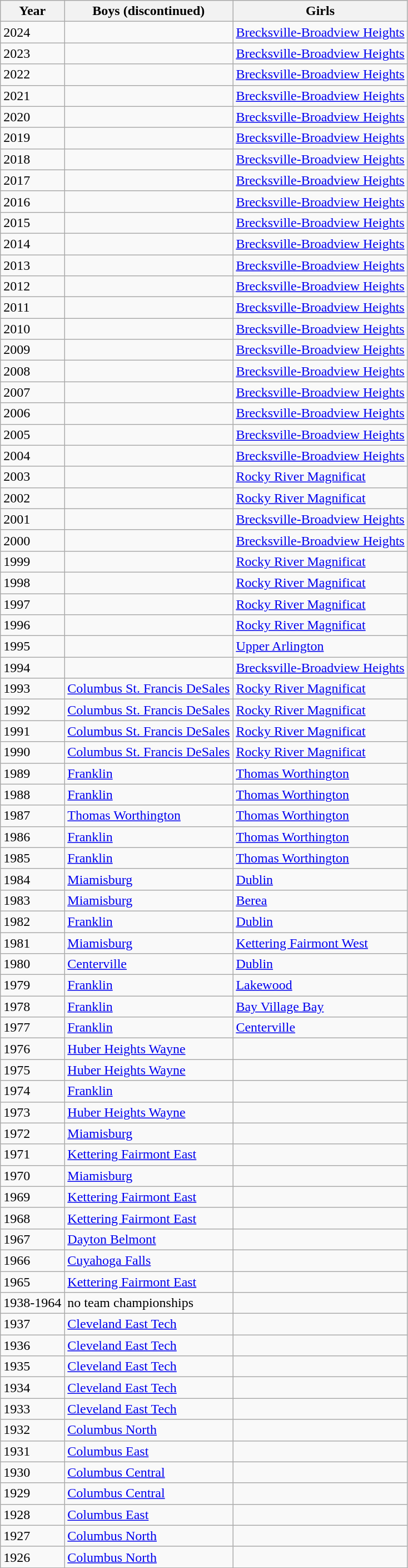<table class="wikitable">
<tr>
<th>Year</th>
<th>Boys (discontinued)</th>
<th>Girls</th>
</tr>
<tr>
<td>2024</td>
<td></td>
<td><a href='#'>Brecksville-Broadview Heights</a></td>
</tr>
<tr>
<td>2023</td>
<td></td>
<td><a href='#'>Brecksville-Broadview Heights</a></td>
</tr>
<tr>
<td>2022</td>
<td></td>
<td><a href='#'>Brecksville-Broadview Heights</a></td>
</tr>
<tr>
<td>2021</td>
<td></td>
<td><a href='#'>Brecksville-Broadview Heights</a></td>
</tr>
<tr>
<td>2020</td>
<td></td>
<td><a href='#'>Brecksville-Broadview Heights</a></td>
</tr>
<tr>
<td>2019</td>
<td></td>
<td><a href='#'>Brecksville-Broadview Heights</a></td>
</tr>
<tr>
<td>2018</td>
<td></td>
<td><a href='#'>Brecksville-Broadview Heights</a></td>
</tr>
<tr>
<td>2017</td>
<td></td>
<td><a href='#'>Brecksville-Broadview Heights</a></td>
</tr>
<tr>
<td>2016</td>
<td></td>
<td><a href='#'>Brecksville-Broadview Heights</a></td>
</tr>
<tr>
<td>2015</td>
<td></td>
<td><a href='#'>Brecksville-Broadview Heights</a></td>
</tr>
<tr>
<td>2014</td>
<td></td>
<td><a href='#'>Brecksville-Broadview Heights</a></td>
</tr>
<tr>
<td>2013</td>
<td></td>
<td><a href='#'>Brecksville-Broadview Heights</a></td>
</tr>
<tr>
<td>2012</td>
<td></td>
<td><a href='#'>Brecksville-Broadview Heights</a></td>
</tr>
<tr>
<td>2011</td>
<td></td>
<td><a href='#'>Brecksville-Broadview Heights</a></td>
</tr>
<tr>
<td>2010</td>
<td></td>
<td><a href='#'>Brecksville-Broadview Heights</a></td>
</tr>
<tr>
<td>2009</td>
<td></td>
<td><a href='#'>Brecksville-Broadview Heights</a></td>
</tr>
<tr>
<td>2008</td>
<td></td>
<td><a href='#'>Brecksville-Broadview Heights</a></td>
</tr>
<tr>
<td>2007</td>
<td></td>
<td><a href='#'>Brecksville-Broadview Heights</a></td>
</tr>
<tr>
<td>2006</td>
<td></td>
<td><a href='#'>Brecksville-Broadview Heights</a></td>
</tr>
<tr>
<td>2005</td>
<td></td>
<td><a href='#'>Brecksville-Broadview Heights</a></td>
</tr>
<tr>
<td>2004</td>
<td></td>
<td><a href='#'>Brecksville-Broadview Heights</a></td>
</tr>
<tr>
<td>2003</td>
<td></td>
<td><a href='#'>Rocky River Magnificat</a></td>
</tr>
<tr>
<td>2002</td>
<td></td>
<td><a href='#'>Rocky River Magnificat</a></td>
</tr>
<tr>
<td>2001</td>
<td></td>
<td><a href='#'>Brecksville-Broadview Heights</a></td>
</tr>
<tr>
<td>2000</td>
<td></td>
<td><a href='#'>Brecksville-Broadview Heights</a></td>
</tr>
<tr>
<td>1999</td>
<td></td>
<td><a href='#'>Rocky River Magnificat</a></td>
</tr>
<tr>
<td>1998</td>
<td></td>
<td><a href='#'>Rocky River Magnificat</a></td>
</tr>
<tr>
<td>1997</td>
<td></td>
<td><a href='#'>Rocky River Magnificat</a></td>
</tr>
<tr>
<td>1996</td>
<td></td>
<td><a href='#'>Rocky River Magnificat</a></td>
</tr>
<tr>
<td>1995</td>
<td></td>
<td><a href='#'>Upper Arlington</a></td>
</tr>
<tr>
<td>1994</td>
<td></td>
<td><a href='#'>Brecksville-Broadview Heights</a></td>
</tr>
<tr>
<td>1993</td>
<td><a href='#'>Columbus St. Francis DeSales</a></td>
<td><a href='#'>Rocky River Magnificat</a></td>
</tr>
<tr>
<td>1992</td>
<td><a href='#'>Columbus St. Francis DeSales</a></td>
<td><a href='#'>Rocky River Magnificat</a></td>
</tr>
<tr>
<td>1991</td>
<td><a href='#'>Columbus St. Francis DeSales</a></td>
<td><a href='#'>Rocky River Magnificat</a></td>
</tr>
<tr>
<td>1990</td>
<td><a href='#'>Columbus St. Francis DeSales</a></td>
<td><a href='#'>Rocky River Magnificat</a></td>
</tr>
<tr>
<td>1989</td>
<td><a href='#'>Franklin</a></td>
<td><a href='#'>Thomas Worthington</a></td>
</tr>
<tr>
<td>1988</td>
<td><a href='#'>Franklin</a></td>
<td><a href='#'>Thomas Worthington</a></td>
</tr>
<tr>
<td>1987</td>
<td><a href='#'>Thomas Worthington</a></td>
<td><a href='#'>Thomas Worthington</a></td>
</tr>
<tr>
<td>1986</td>
<td><a href='#'>Franklin</a></td>
<td><a href='#'>Thomas Worthington</a></td>
</tr>
<tr>
<td>1985</td>
<td><a href='#'>Franklin</a></td>
<td><a href='#'>Thomas Worthington</a></td>
</tr>
<tr>
<td>1984</td>
<td><a href='#'>Miamisburg</a></td>
<td><a href='#'>Dublin</a></td>
</tr>
<tr>
<td>1983</td>
<td><a href='#'>Miamisburg</a></td>
<td><a href='#'>Berea</a></td>
</tr>
<tr>
<td>1982</td>
<td><a href='#'>Franklin</a></td>
<td><a href='#'>Dublin</a></td>
</tr>
<tr>
<td>1981</td>
<td><a href='#'>Miamisburg</a></td>
<td><a href='#'>Kettering Fairmont West</a></td>
</tr>
<tr>
<td>1980</td>
<td><a href='#'>Centerville</a></td>
<td><a href='#'>Dublin</a></td>
</tr>
<tr>
<td>1979</td>
<td><a href='#'>Franklin</a></td>
<td><a href='#'>Lakewood</a></td>
</tr>
<tr>
<td>1978</td>
<td><a href='#'>Franklin</a></td>
<td><a href='#'>Bay Village Bay</a></td>
</tr>
<tr>
<td>1977</td>
<td><a href='#'>Franklin</a></td>
<td><a href='#'>Centerville</a></td>
</tr>
<tr>
<td>1976</td>
<td><a href='#'>Huber Heights Wayne</a></td>
<td></td>
</tr>
<tr>
<td>1975</td>
<td><a href='#'>Huber Heights Wayne</a></td>
<td></td>
</tr>
<tr>
<td>1974</td>
<td><a href='#'>Franklin</a></td>
<td></td>
</tr>
<tr>
<td>1973</td>
<td><a href='#'>Huber Heights Wayne</a></td>
<td></td>
</tr>
<tr>
<td>1972</td>
<td><a href='#'>Miamisburg</a></td>
<td></td>
</tr>
<tr>
<td>1971</td>
<td><a href='#'>Kettering Fairmont East</a></td>
<td></td>
</tr>
<tr>
<td>1970</td>
<td><a href='#'>Miamisburg</a></td>
<td></td>
</tr>
<tr>
<td>1969</td>
<td><a href='#'>Kettering Fairmont East</a></td>
<td></td>
</tr>
<tr>
<td>1968</td>
<td><a href='#'>Kettering Fairmont East</a></td>
<td></td>
</tr>
<tr>
<td>1967</td>
<td><a href='#'>Dayton Belmont</a></td>
<td></td>
</tr>
<tr>
<td>1966</td>
<td><a href='#'>Cuyahoga Falls</a></td>
<td></td>
</tr>
<tr>
<td>1965</td>
<td><a href='#'>Kettering Fairmont East</a></td>
<td></td>
</tr>
<tr>
<td>1938-1964</td>
<td>no team championships</td>
<td></td>
</tr>
<tr>
<td>1937</td>
<td><a href='#'>Cleveland East Tech</a></td>
<td></td>
</tr>
<tr>
<td>1936</td>
<td><a href='#'>Cleveland East Tech</a></td>
<td></td>
</tr>
<tr>
<td>1935</td>
<td><a href='#'>Cleveland East Tech</a></td>
<td></td>
</tr>
<tr>
<td>1934</td>
<td><a href='#'>Cleveland East Tech</a></td>
<td></td>
</tr>
<tr>
<td>1933</td>
<td><a href='#'>Cleveland East Tech</a></td>
<td></td>
</tr>
<tr>
<td>1932</td>
<td><a href='#'>Columbus North</a></td>
<td></td>
</tr>
<tr>
<td>1931</td>
<td><a href='#'>Columbus East</a></td>
<td></td>
</tr>
<tr>
<td>1930</td>
<td><a href='#'>Columbus Central</a></td>
<td></td>
</tr>
<tr>
<td>1929</td>
<td><a href='#'>Columbus Central</a></td>
<td></td>
</tr>
<tr>
<td>1928</td>
<td><a href='#'>Columbus East</a></td>
<td></td>
</tr>
<tr>
<td>1927</td>
<td><a href='#'>Columbus North</a></td>
<td></td>
</tr>
<tr>
<td>1926</td>
<td><a href='#'>Columbus North</a></td>
<td></td>
</tr>
</table>
